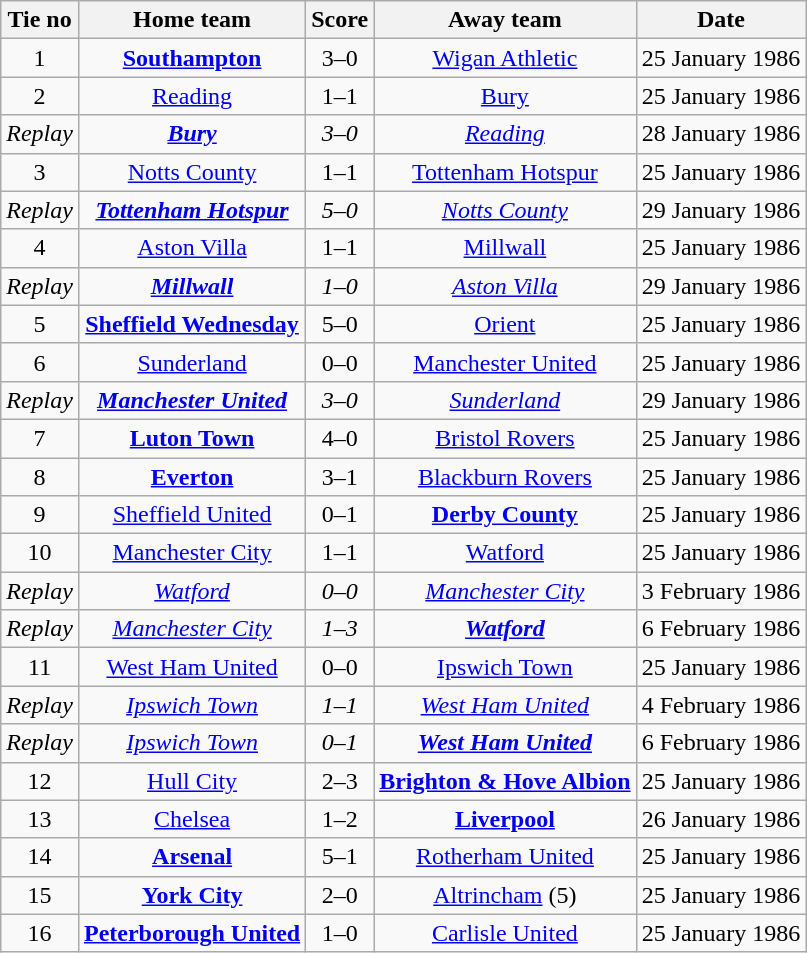<table class="wikitable" style="text-align: center">
<tr>
<th>Tie no</th>
<th>Home team</th>
<th>Score</th>
<th>Away team</th>
<th>Date</th>
</tr>
<tr>
<td>1</td>
<td><strong><a href='#'>Southampton</a></strong></td>
<td>3–0</td>
<td><a href='#'>Wigan Athletic</a></td>
<td>25 January 1986</td>
</tr>
<tr>
<td>2</td>
<td><a href='#'>Reading</a></td>
<td>1–1</td>
<td><a href='#'>Bury</a></td>
<td>25 January 1986</td>
</tr>
<tr>
<td><em>Replay</em></td>
<td><strong><em><a href='#'>Bury</a></em></strong></td>
<td><em>3–0</em></td>
<td><em><a href='#'>Reading</a></em></td>
<td>28 January 1986</td>
</tr>
<tr>
<td>3</td>
<td><a href='#'>Notts County</a></td>
<td>1–1</td>
<td><a href='#'>Tottenham Hotspur</a></td>
<td>25 January 1986</td>
</tr>
<tr>
<td><em>Replay</em></td>
<td><strong><em><a href='#'>Tottenham Hotspur</a></em></strong></td>
<td><em>5–0</em></td>
<td><em><a href='#'>Notts County</a></em></td>
<td>29 January 1986</td>
</tr>
<tr>
<td>4</td>
<td><a href='#'>Aston Villa</a></td>
<td>1–1</td>
<td><a href='#'>Millwall</a></td>
<td>25 January 1986</td>
</tr>
<tr>
<td><em>Replay</em></td>
<td><strong><em><a href='#'>Millwall</a></em></strong></td>
<td><em>1–0</em></td>
<td><em><a href='#'>Aston Villa</a></em></td>
<td>29 January 1986</td>
</tr>
<tr>
<td>5</td>
<td><strong><a href='#'>Sheffield Wednesday</a></strong></td>
<td>5–0</td>
<td><a href='#'>Orient</a></td>
<td>25 January 1986</td>
</tr>
<tr>
<td>6</td>
<td><a href='#'>Sunderland</a></td>
<td>0–0</td>
<td><a href='#'>Manchester United</a></td>
<td>25 January 1986</td>
</tr>
<tr>
<td><em>Replay</em></td>
<td><strong><em><a href='#'>Manchester United</a></em></strong></td>
<td><em>3–0</em></td>
<td><em><a href='#'>Sunderland</a></em></td>
<td>29 January 1986</td>
</tr>
<tr>
<td>7</td>
<td><strong><a href='#'>Luton Town</a></strong></td>
<td>4–0</td>
<td><a href='#'>Bristol Rovers</a></td>
<td>25 January 1986</td>
</tr>
<tr>
<td>8</td>
<td><strong><a href='#'>Everton</a></strong></td>
<td>3–1</td>
<td><a href='#'>Blackburn Rovers</a></td>
<td>25 January 1986</td>
</tr>
<tr>
<td>9</td>
<td><a href='#'>Sheffield United</a></td>
<td>0–1</td>
<td><strong><a href='#'>Derby County</a></strong></td>
<td>25 January 1986</td>
</tr>
<tr>
<td>10</td>
<td><a href='#'>Manchester City</a></td>
<td>1–1</td>
<td><a href='#'>Watford</a></td>
<td>25 January 1986</td>
</tr>
<tr>
<td><em>Replay</em></td>
<td><em><a href='#'>Watford</a></em></td>
<td><em>0–0</em></td>
<td><em><a href='#'>Manchester City</a></em></td>
<td>3 February 1986</td>
</tr>
<tr>
<td><em>Replay</em></td>
<td><em><a href='#'>Manchester City</a></em></td>
<td><em>1–3</em></td>
<td><strong><em><a href='#'>Watford</a></em></strong></td>
<td>6 February 1986</td>
</tr>
<tr>
<td>11</td>
<td><a href='#'>West Ham United</a></td>
<td>0–0</td>
<td><a href='#'>Ipswich Town</a></td>
<td>25 January 1986</td>
</tr>
<tr>
<td><em>Replay</em></td>
<td><em><a href='#'>Ipswich Town</a></em></td>
<td><em>1–1</em></td>
<td><em><a href='#'>West Ham United</a></em></td>
<td>4 February 1986</td>
</tr>
<tr>
<td><em>Replay</em></td>
<td><em><a href='#'>Ipswich Town</a></em></td>
<td><em>0–1</em></td>
<td><strong><em><a href='#'>West Ham United</a></em></strong></td>
<td>6 February 1986</td>
</tr>
<tr>
<td>12</td>
<td><a href='#'>Hull City</a></td>
<td>2–3</td>
<td><strong><a href='#'>Brighton & Hove Albion</a></strong></td>
<td>25 January 1986</td>
</tr>
<tr>
<td>13</td>
<td><a href='#'>Chelsea</a></td>
<td>1–2</td>
<td><strong><a href='#'>Liverpool</a></strong></td>
<td>26 January 1986</td>
</tr>
<tr>
<td>14</td>
<td><strong><a href='#'>Arsenal</a></strong></td>
<td>5–1</td>
<td><a href='#'>Rotherham United</a></td>
<td>25 January 1986</td>
</tr>
<tr>
<td>15</td>
<td><strong><a href='#'>York City</a></strong></td>
<td>2–0</td>
<td><a href='#'>Altrincham</a> (5)</td>
<td>25 January 1986</td>
</tr>
<tr>
<td>16</td>
<td><strong><a href='#'>Peterborough United</a></strong></td>
<td>1–0</td>
<td><a href='#'>Carlisle United</a></td>
<td>25 January 1986</td>
</tr>
</table>
